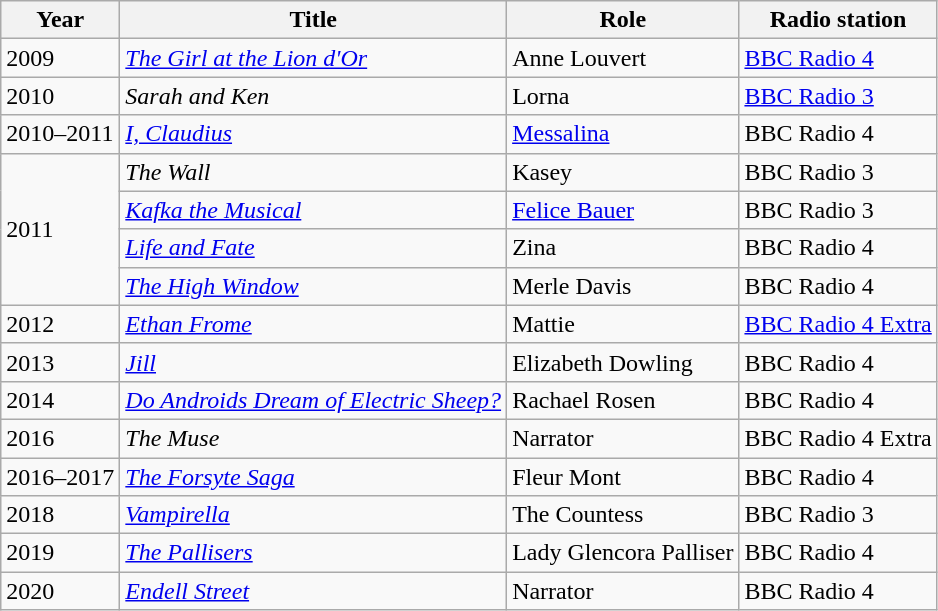<table class="wikitable sortable">
<tr>
<th>Year</th>
<th>Title</th>
<th>Role</th>
<th>Radio station</th>
</tr>
<tr>
<td>2009</td>
<td><em><a href='#'>The Girl at the Lion d'Or</a></em></td>
<td>Anne Louvert</td>
<td><a href='#'>BBC Radio 4</a></td>
</tr>
<tr>
<td>2010</td>
<td><em>Sarah and Ken</em></td>
<td>Lorna</td>
<td><a href='#'>BBC Radio 3</a></td>
</tr>
<tr>
<td>2010–2011</td>
<td><em><a href='#'>I, Claudius</a></em></td>
<td><a href='#'>Messalina</a></td>
<td>BBC Radio 4</td>
</tr>
<tr>
<td rowspan="4">2011</td>
<td><em>The Wall</em></td>
<td>Kasey</td>
<td>BBC Radio 3</td>
</tr>
<tr>
<td><em><a href='#'>Kafka the Musical</a></em></td>
<td><a href='#'>Felice Bauer</a></td>
<td>BBC Radio 3</td>
</tr>
<tr>
<td><em><a href='#'>Life and Fate</a></em></td>
<td>Zina</td>
<td>BBC Radio 4</td>
</tr>
<tr>
<td><em><a href='#'>The High Window</a></em></td>
<td>Merle Davis</td>
<td>BBC Radio 4</td>
</tr>
<tr>
<td>2012</td>
<td><em><a href='#'>Ethan Frome</a></em></td>
<td>Mattie</td>
<td><a href='#'>BBC Radio 4 Extra</a></td>
</tr>
<tr>
<td>2013</td>
<td><em><a href='#'>Jill</a></em></td>
<td>Elizabeth Dowling</td>
<td>BBC Radio 4</td>
</tr>
<tr>
<td>2014</td>
<td><em><a href='#'>Do Androids Dream of Electric Sheep?</a></em></td>
<td>Rachael Rosen</td>
<td>BBC Radio 4</td>
</tr>
<tr>
<td>2016</td>
<td><em>The Muse</em></td>
<td>Narrator</td>
<td>BBC Radio 4 Extra</td>
</tr>
<tr>
<td>2016–2017</td>
<td><em><a href='#'>The Forsyte Saga</a></em></td>
<td>Fleur Mont</td>
<td>BBC Radio 4</td>
</tr>
<tr>
<td>2018</td>
<td><em><a href='#'>Vampirella</a></em></td>
<td>The Countess</td>
<td>BBC Radio 3</td>
</tr>
<tr>
<td>2019</td>
<td><a href='#'><em>The Pallisers</em></a></td>
<td>Lady Glencora Palliser</td>
<td>BBC Radio 4</td>
</tr>
<tr>
<td>2020</td>
<td><em><a href='#'>Endell Street</a></em></td>
<td>Narrator</td>
<td>BBC Radio 4</td>
</tr>
</table>
